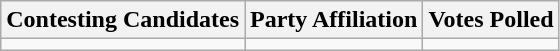<table class="wikitable sortable">
<tr>
<th>Contesting Candidates</th>
<th>Party Affiliation</th>
<th>Votes Polled</th>
</tr>
<tr>
<td></td>
<td></td>
<td></td>
</tr>
</table>
